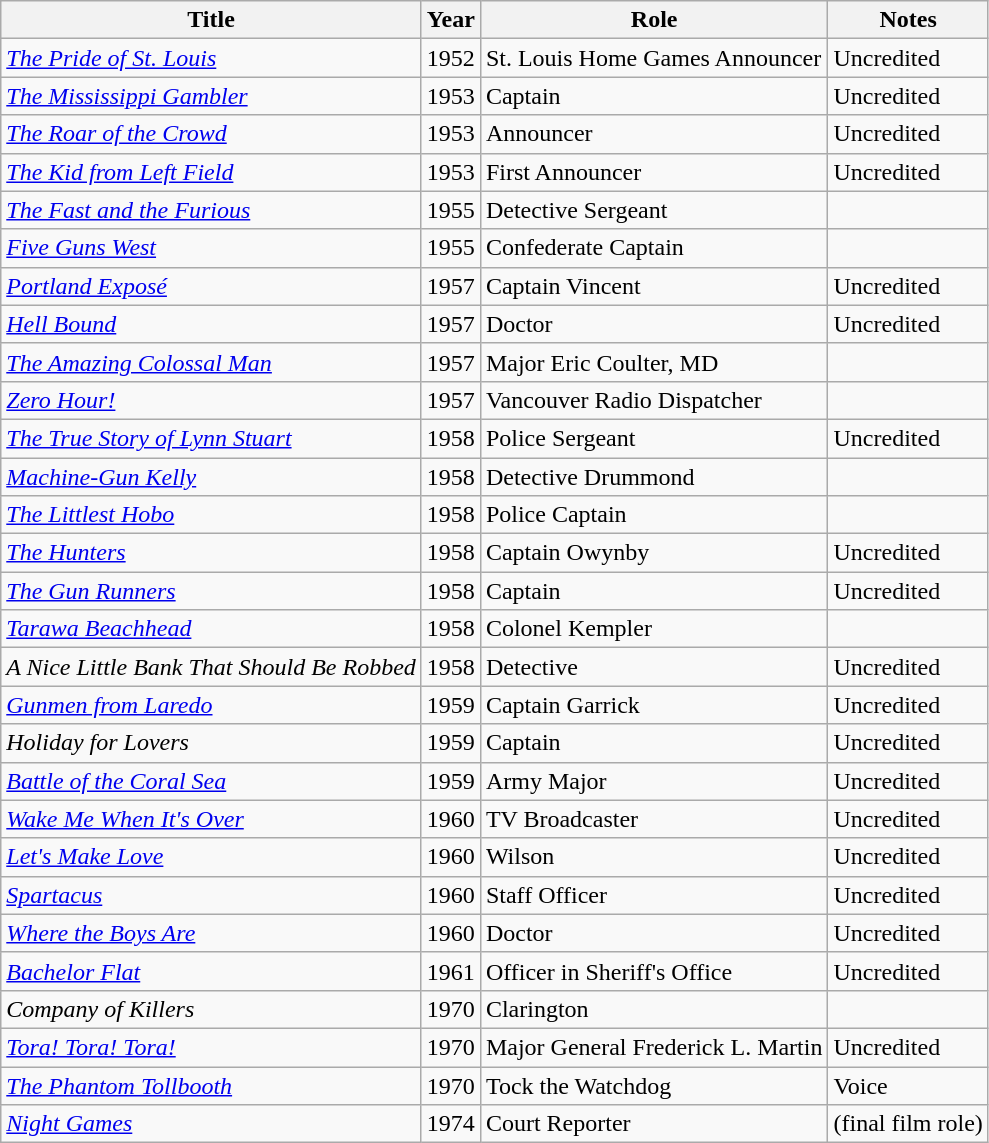<table class="wikitable">
<tr>
<th>Title</th>
<th>Year</th>
<th>Role</th>
<th>Notes</th>
</tr>
<tr>
<td><em><a href='#'>The Pride of St. Louis</a></em></td>
<td>1952</td>
<td>St. Louis Home Games Announcer</td>
<td>Uncredited</td>
</tr>
<tr>
<td><em><a href='#'>The Mississippi Gambler</a></em></td>
<td>1953</td>
<td>Captain</td>
<td>Uncredited</td>
</tr>
<tr>
<td><em><a href='#'>The Roar of the Crowd</a></em></td>
<td>1953</td>
<td>Announcer</td>
<td>Uncredited</td>
</tr>
<tr>
<td><em><a href='#'>The Kid from Left Field</a></em></td>
<td>1953</td>
<td>First Announcer</td>
<td>Uncredited</td>
</tr>
<tr>
<td><em><a href='#'>The Fast and the Furious</a></em></td>
<td>1955</td>
<td>Detective Sergeant</td>
<td></td>
</tr>
<tr>
<td><em><a href='#'>Five Guns West</a></em></td>
<td>1955</td>
<td>Confederate Captain</td>
<td></td>
</tr>
<tr>
<td><em><a href='#'>Portland Exposé</a></em></td>
<td>1957</td>
<td>Captain Vincent</td>
<td>Uncredited</td>
</tr>
<tr>
<td><em><a href='#'>Hell Bound</a></em></td>
<td>1957</td>
<td>Doctor</td>
<td>Uncredited</td>
</tr>
<tr>
<td><em><a href='#'>The Amazing Colossal Man</a></em></td>
<td>1957</td>
<td>Major Eric Coulter, MD</td>
<td></td>
</tr>
<tr>
<td><em><a href='#'>Zero Hour!</a></em></td>
<td>1957</td>
<td>Vancouver Radio Dispatcher</td>
<td></td>
</tr>
<tr>
<td><em><a href='#'>The True Story of Lynn Stuart</a></em></td>
<td>1958</td>
<td>Police Sergeant</td>
<td>Uncredited</td>
</tr>
<tr>
<td><em><a href='#'>Machine-Gun Kelly</a></em></td>
<td>1958</td>
<td>Detective Drummond</td>
<td></td>
</tr>
<tr>
<td><em><a href='#'>The Littlest Hobo</a></em></td>
<td>1958</td>
<td>Police Captain</td>
<td></td>
</tr>
<tr>
<td><em><a href='#'>The Hunters</a></em></td>
<td>1958</td>
<td>Captain Owynby</td>
<td>Uncredited</td>
</tr>
<tr>
<td><em><a href='#'>The Gun Runners</a></em></td>
<td>1958</td>
<td>Captain</td>
<td>Uncredited</td>
</tr>
<tr>
<td><em><a href='#'>Tarawa Beachhead</a></em></td>
<td>1958</td>
<td>Colonel Kempler</td>
<td></td>
</tr>
<tr>
<td><em>A Nice Little Bank That Should Be Robbed</em></td>
<td>1958</td>
<td>Detective</td>
<td>Uncredited</td>
</tr>
<tr>
<td><em><a href='#'>Gunmen from Laredo</a></em></td>
<td>1959</td>
<td>Captain Garrick</td>
<td>Uncredited</td>
</tr>
<tr>
<td><em>Holiday for Lovers</em></td>
<td>1959</td>
<td>Captain</td>
<td>Uncredited</td>
</tr>
<tr>
<td><em><a href='#'>Battle of the Coral Sea</a></em></td>
<td>1959</td>
<td>Army Major</td>
<td>Uncredited</td>
</tr>
<tr>
<td><em><a href='#'>Wake Me When It's Over</a></em></td>
<td>1960</td>
<td>TV Broadcaster</td>
<td>Uncredited</td>
</tr>
<tr>
<td><em><a href='#'>Let's Make Love</a></em></td>
<td>1960</td>
<td>Wilson</td>
<td>Uncredited</td>
</tr>
<tr>
<td><em><a href='#'>Spartacus</a></em></td>
<td>1960</td>
<td>Staff Officer</td>
<td>Uncredited</td>
</tr>
<tr>
<td><em><a href='#'>Where the Boys Are</a></em></td>
<td>1960</td>
<td>Doctor</td>
<td>Uncredited</td>
</tr>
<tr>
<td><em><a href='#'>Bachelor Flat</a></em></td>
<td>1961</td>
<td>Officer in Sheriff's Office</td>
<td>Uncredited</td>
</tr>
<tr>
<td><em>Company of Killers</em></td>
<td>1970</td>
<td>Clarington</td>
<td></td>
</tr>
<tr>
<td><em><a href='#'>Tora! Tora! Tora!</a></em></td>
<td>1970</td>
<td>Major General Frederick L. Martin</td>
<td>Uncredited</td>
</tr>
<tr>
<td><em><a href='#'>The Phantom Tollbooth</a></em></td>
<td>1970</td>
<td>Tock the Watchdog</td>
<td>Voice</td>
</tr>
<tr>
<td><em><a href='#'>Night Games</a></em></td>
<td>1974</td>
<td>Court Reporter</td>
<td>(final film role)</td>
</tr>
</table>
